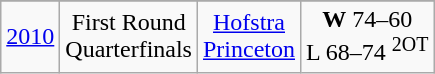<table class="wikitable">
<tr>
</tr>
<tr style="text-align:center;">
<td><a href='#'>2010</a></td>
<td>First Round<br>Quarterfinals</td>
<td><a href='#'>Hofstra</a><br><a href='#'>Princeton</a></td>
<td><strong>W</strong> 74–60<br>L 68–74 <sup>2OT</sup></td>
</tr>
</table>
